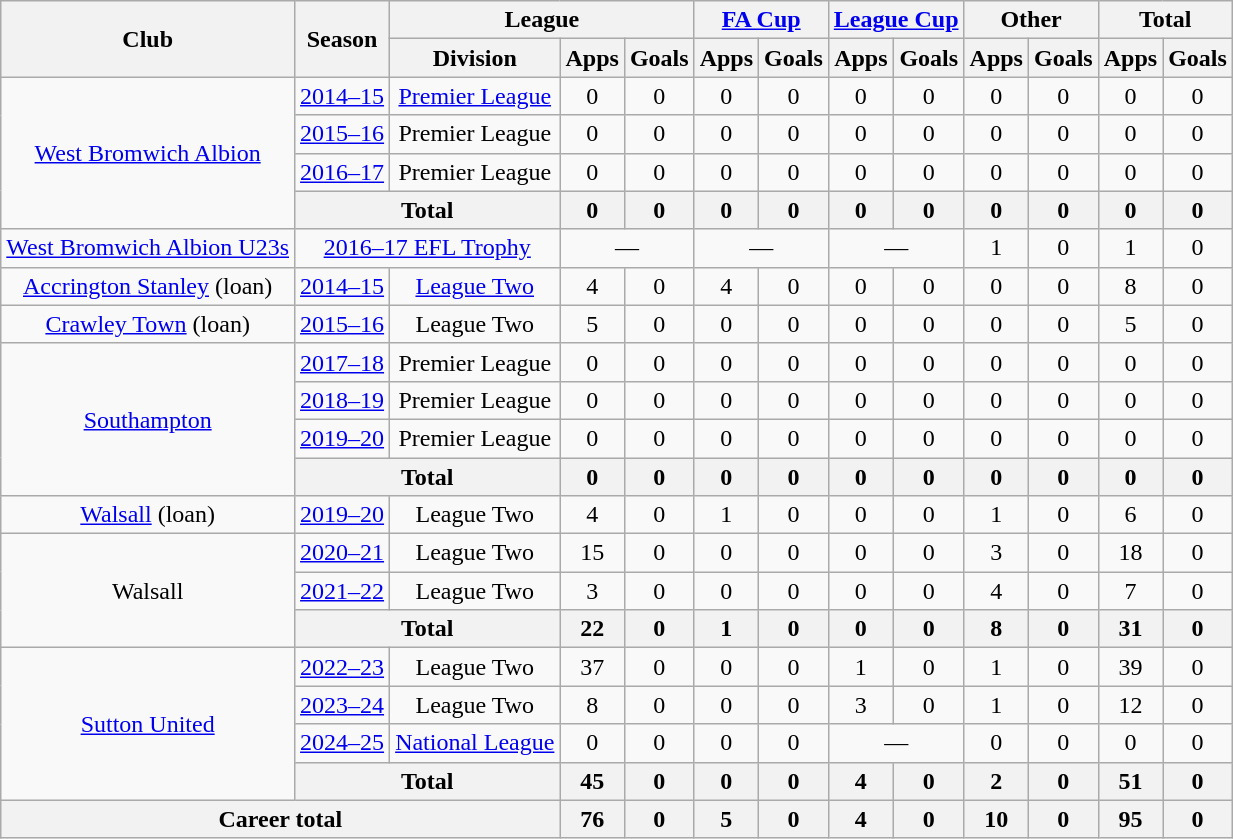<table class="wikitable" style="text-align: center;">
<tr>
<th rowspan=2>Club</th>
<th rowspan=2>Season</th>
<th colspan=3>League</th>
<th colspan=2><a href='#'>FA Cup</a></th>
<th colspan=2><a href='#'>League Cup</a></th>
<th colspan=2>Other</th>
<th colspan=2>Total</th>
</tr>
<tr>
<th>Division</th>
<th>Apps</th>
<th>Goals</th>
<th>Apps</th>
<th>Goals</th>
<th>Apps</th>
<th>Goals</th>
<th>Apps</th>
<th>Goals</th>
<th>Apps</th>
<th>Goals</th>
</tr>
<tr>
<td rowspan=4><a href='#'>West Bromwich Albion</a></td>
<td><a href='#'>2014–15</a></td>
<td><a href='#'>Premier League</a></td>
<td>0</td>
<td>0</td>
<td>0</td>
<td>0</td>
<td>0</td>
<td>0</td>
<td>0</td>
<td>0</td>
<td>0</td>
<td>0</td>
</tr>
<tr>
<td><a href='#'>2015–16</a></td>
<td>Premier League</td>
<td>0</td>
<td>0</td>
<td>0</td>
<td>0</td>
<td>0</td>
<td>0</td>
<td>0</td>
<td>0</td>
<td>0</td>
<td>0</td>
</tr>
<tr>
<td><a href='#'>2016–17</a></td>
<td>Premier League</td>
<td>0</td>
<td>0</td>
<td>0</td>
<td>0</td>
<td>0</td>
<td>0</td>
<td>0</td>
<td>0</td>
<td>0</td>
<td>0</td>
</tr>
<tr>
<th colspan=2>Total</th>
<th>0</th>
<th>0</th>
<th>0</th>
<th>0</th>
<th>0</th>
<th>0</th>
<th>0</th>
<th>0</th>
<th>0</th>
<th>0</th>
</tr>
<tr>
<td><a href='#'>West Bromwich Albion U23s</a></td>
<td colspan="2"><a href='#'>2016–17 EFL Trophy</a></td>
<td colspan=2>—</td>
<td colspan=2>—</td>
<td colspan=2>—</td>
<td>1</td>
<td>0</td>
<td>1</td>
<td>0</td>
</tr>
<tr>
<td><a href='#'>Accrington Stanley</a> (loan)</td>
<td><a href='#'>2014–15</a></td>
<td><a href='#'>League Two</a></td>
<td>4</td>
<td>0</td>
<td>4</td>
<td>0</td>
<td>0</td>
<td>0</td>
<td>0</td>
<td>0</td>
<td>8</td>
<td>0</td>
</tr>
<tr>
<td><a href='#'>Crawley Town</a> (loan)</td>
<td><a href='#'>2015–16</a></td>
<td>League Two</td>
<td>5</td>
<td>0</td>
<td>0</td>
<td>0</td>
<td>0</td>
<td>0</td>
<td>0</td>
<td>0</td>
<td>5</td>
<td>0</td>
</tr>
<tr>
<td rowspan=4><a href='#'>Southampton</a></td>
<td><a href='#'>2017–18</a></td>
<td>Premier League</td>
<td>0</td>
<td>0</td>
<td>0</td>
<td>0</td>
<td>0</td>
<td>0</td>
<td>0</td>
<td>0</td>
<td>0</td>
<td>0</td>
</tr>
<tr>
<td><a href='#'>2018–19</a></td>
<td>Premier League</td>
<td>0</td>
<td>0</td>
<td>0</td>
<td>0</td>
<td>0</td>
<td>0</td>
<td>0</td>
<td>0</td>
<td>0</td>
<td>0</td>
</tr>
<tr>
<td><a href='#'>2019–20</a></td>
<td>Premier League</td>
<td>0</td>
<td>0</td>
<td>0</td>
<td>0</td>
<td>0</td>
<td>0</td>
<td>0</td>
<td>0</td>
<td>0</td>
<td>0</td>
</tr>
<tr>
<th colspan=2>Total</th>
<th>0</th>
<th>0</th>
<th>0</th>
<th>0</th>
<th>0</th>
<th>0</th>
<th>0</th>
<th>0</th>
<th>0</th>
<th>0</th>
</tr>
<tr>
<td><a href='#'>Walsall</a> (loan)</td>
<td><a href='#'>2019–20</a></td>
<td>League Two</td>
<td>4</td>
<td>0</td>
<td>1</td>
<td>0</td>
<td>0</td>
<td>0</td>
<td>1</td>
<td>0</td>
<td>6</td>
<td>0</td>
</tr>
<tr>
<td rowspan=3>Walsall</td>
<td><a href='#'>2020–21</a></td>
<td>League Two</td>
<td>15</td>
<td>0</td>
<td>0</td>
<td>0</td>
<td>0</td>
<td>0</td>
<td>3</td>
<td>0</td>
<td>18</td>
<td>0</td>
</tr>
<tr>
<td><a href='#'>2021–22</a></td>
<td>League Two</td>
<td>3</td>
<td>0</td>
<td>0</td>
<td>0</td>
<td>0</td>
<td>0</td>
<td>4</td>
<td>0</td>
<td>7</td>
<td>0</td>
</tr>
<tr>
<th colspan=2>Total</th>
<th>22</th>
<th>0</th>
<th>1</th>
<th>0</th>
<th>0</th>
<th>0</th>
<th>8</th>
<th>0</th>
<th>31</th>
<th>0</th>
</tr>
<tr>
<td rowspan="4"><a href='#'>Sutton United</a></td>
<td><a href='#'>2022–23</a></td>
<td>League Two</td>
<td>37</td>
<td>0</td>
<td>0</td>
<td>0</td>
<td>1</td>
<td>0</td>
<td>1</td>
<td>0</td>
<td>39</td>
<td>0</td>
</tr>
<tr>
<td><a href='#'>2023–24</a></td>
<td>League Two</td>
<td>8</td>
<td>0</td>
<td>0</td>
<td>0</td>
<td>3</td>
<td>0</td>
<td>1</td>
<td>0</td>
<td>12</td>
<td>0</td>
</tr>
<tr>
<td><a href='#'>2024–25</a></td>
<td><a href='#'>National League</a></td>
<td>0</td>
<td>0</td>
<td>0</td>
<td>0</td>
<td colspan="2">—</td>
<td>0</td>
<td>0</td>
<td>0</td>
<td>0</td>
</tr>
<tr>
<th colspan="2">Total</th>
<th>45</th>
<th>0</th>
<th>0</th>
<th>0</th>
<th>4</th>
<th>0</th>
<th>2</th>
<th>0</th>
<th>51</th>
<th>0</th>
</tr>
<tr>
<th colspan=3>Career total</th>
<th>76</th>
<th>0</th>
<th>5</th>
<th>0</th>
<th>4</th>
<th>0</th>
<th>10</th>
<th>0</th>
<th>95</th>
<th>0</th>
</tr>
</table>
